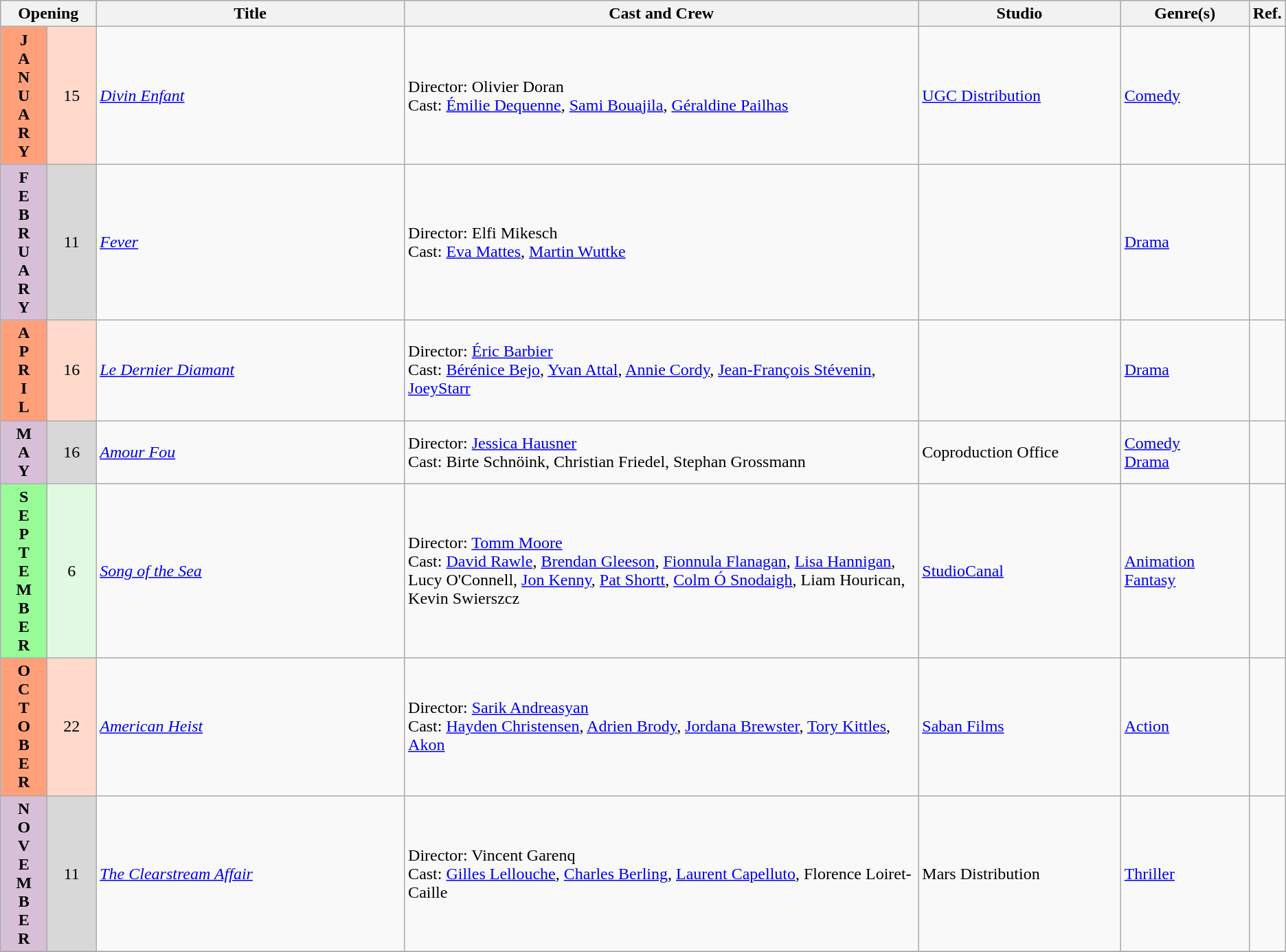<table class="wikitable">
<tr style="background:#b0e0e6; text-align:center;">
<th colspan="2">Opening</th>
<th style="width:24%;">Title</th>
<th style="width:40%;">Cast and Crew</th>
<th>Studio</th>
<th style="width:10%;">Genre(s)</th>
<th style="width:2%;">Ref.</th>
</tr>
<tr>
<th rowspan="1" style="text-align:center; background:#ffa07a; textcolor:#000;">J<br>A<br>N<br>U<br>A<br>R<br>Y</th>
<td rowspan="1" style="text-align:center; background:#ffdacc;">15</td>
<td><em><a href='#'>Divin Enfant</a></em></td>
<td>Director: Olivier Doran <br> Cast: <a href='#'>Émilie Dequenne</a>, <a href='#'>Sami Bouajila</a>, <a href='#'>Géraldine Pailhas</a></td>
<td><a href='#'>UGC Distribution</a></td>
<td><a href='#'>Comedy</a></td>
<td style="text-align:center"></td>
</tr>
<tr>
<th rowspan="1" style="text-align:center; background:thistle; textcolor:#000;">F<br>E<br>B<br>R<br>U<br>A<br>R<br>Y</th>
<td rowspan="1" style="text-align:center; background:#d8d8d8;">11</td>
<td><em><a href='#'>Fever</a></em></td>
<td>Director: Elfi Mikesch <br> Cast: <a href='#'>Eva Mattes</a>, <a href='#'>Martin Wuttke</a></td>
<td></td>
<td><a href='#'>Drama</a></td>
<td style="text-align:center"></td>
</tr>
<tr>
<th rowspan="1" style="text-align:center; background:#ffa07a; textcolor:#000;">A<br>P<br>R<br>I<br>L</th>
<td rowspan="1" style="text-align:center; background:#ffdacc;">16</td>
<td><em><a href='#'>Le Dernier Diamant</a></em></td>
<td>Director: <a href='#'>Éric Barbier</a> <br> Cast: <a href='#'>Bérénice Bejo</a>, <a href='#'>Yvan Attal</a>, <a href='#'>Annie Cordy</a>, <a href='#'>Jean-François Stévenin</a>, <a href='#'>JoeyStarr</a></td>
<td></td>
<td><a href='#'>Drama</a></td>
<td style="text-align:center"></td>
</tr>
<tr>
<th rowspan="1" style="text-align:center; background:thistle; textcolor:#000;">M<br>A<br>Y</th>
<td rowspan="1" style="text-align:center; background:#d8d8d8;">16</td>
<td><em><a href='#'>Amour Fou</a></em></td>
<td>Director: <a href='#'>Jessica Hausner</a> <br> Cast: Birte Schnöink, Christian Friedel, Stephan Grossmann</td>
<td>Coproduction Office</td>
<td><a href='#'>Comedy</a> <br> <a href='#'>Drama</a></td>
<td style="text-align:center"></td>
</tr>
<tr>
<th rowspan="1" style="text-align:center; background:#98fb98; textcolor:#000;">S<br>E<br>P<br>T<br>E<br>M<br>B<br>E<br>R</th>
<td rowspan="1" style="text-align:center; background:#e0f9e0;">6</td>
<td><em><a href='#'>Song of the Sea</a></em></td>
<td>Director: <a href='#'>Tomm Moore</a> <br> Cast: <a href='#'>David Rawle</a>, <a href='#'>Brendan Gleeson</a>, <a href='#'>Fionnula Flanagan</a>, <a href='#'>Lisa Hannigan</a>, Lucy O'Connell, <a href='#'>Jon Kenny</a>, <a href='#'>Pat Shortt</a>, <a href='#'>Colm Ó Snodaigh</a>, Liam Hourican, Kevin Swierszcz</td>
<td><a href='#'>StudioCanal</a></td>
<td><a href='#'>Animation</a> <br> <a href='#'>Fantasy</a></td>
<td style="text-align:center"></td>
</tr>
<tr>
<th rowspan="1" style="text-align:center; background:#ffa07a; textcolor:#000;">O<br>C<br>T<br>O<br>B<br>E<br>R</th>
<td rowspan="1" style="text-align:center; background:#ffdacc;">22</td>
<td><em><a href='#'>American Heist</a></em></td>
<td>Director: <a href='#'>Sarik Andreasyan</a> <br> Cast: <a href='#'>Hayden Christensen</a>, <a href='#'>Adrien Brody</a>, <a href='#'>Jordana Brewster</a>, <a href='#'>Tory Kittles</a>, <a href='#'>Akon</a></td>
<td><a href='#'>Saban Films</a></td>
<td><a href='#'>Action</a></td>
<td style="text-align:center"></td>
</tr>
<tr>
<th rowspan="1" style="text-align:center; background:thistle; textcolor:#000;">N<br>O<br>V<br>E<br>M<br>B<br>E<br>R</th>
<td rowspan="1" style="text-align:center; background:#d8d8d8;">11</td>
<td><em><a href='#'>The Clearstream Affair</a></em></td>
<td>Director: Vincent Garenq <br> Cast: <a href='#'>Gilles Lellouche</a>, <a href='#'>Charles Berling</a>, <a href='#'>Laurent Capelluto</a>, Florence Loiret-Caille</td>
<td>Mars Distribution</td>
<td><a href='#'>Thriller</a></td>
<td style="text-align:center"></td>
</tr>
<tr>
</tr>
</table>
